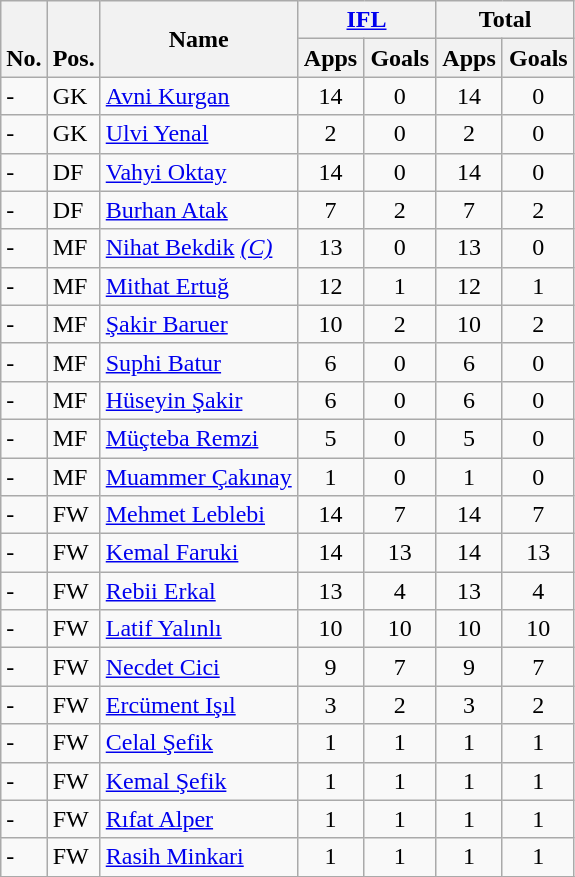<table class="wikitable" style="text-align:center">
<tr>
<th rowspan="2" valign="bottom">No.</th>
<th rowspan="2" valign="bottom">Pos.</th>
<th rowspan="2">Name</th>
<th colspan="2" width="85"><a href='#'>IFL</a></th>
<th colspan="2" width="85">Total</th>
</tr>
<tr>
<th>Apps</th>
<th>Goals</th>
<th>Apps</th>
<th>Goals</th>
</tr>
<tr>
<td align="left">-</td>
<td align="left">GK</td>
<td align="left"> <a href='#'>Avni Kurgan</a></td>
<td>14</td>
<td>0</td>
<td>14</td>
<td>0</td>
</tr>
<tr>
<td align="left">-</td>
<td align="left">GK</td>
<td align="left"> <a href='#'>Ulvi Yenal</a></td>
<td>2</td>
<td>0</td>
<td>2</td>
<td>0</td>
</tr>
<tr>
<td align="left">-</td>
<td align="left">DF</td>
<td align="left"> <a href='#'>Vahyi Oktay</a></td>
<td>14</td>
<td>0</td>
<td>14</td>
<td>0</td>
</tr>
<tr>
<td align="left">-</td>
<td align="left">DF</td>
<td align="left"> <a href='#'>Burhan Atak</a></td>
<td>7</td>
<td>2</td>
<td>7</td>
<td>2</td>
</tr>
<tr>
<td align="left">-</td>
<td align="left">MF</td>
<td align="left"> <a href='#'>Nihat Bekdik</a> <em><a href='#'>(C)</a></em></td>
<td>13</td>
<td>0</td>
<td>13</td>
<td>0</td>
</tr>
<tr>
<td align="left">-</td>
<td align="left">MF</td>
<td align="left"> <a href='#'>Mithat Ertuğ</a></td>
<td>12</td>
<td>1</td>
<td>12</td>
<td>1</td>
</tr>
<tr>
<td align="left">-</td>
<td align="left">MF</td>
<td align="left"> <a href='#'>Şakir Baruer</a></td>
<td>10</td>
<td>2</td>
<td>10</td>
<td>2</td>
</tr>
<tr>
<td align="left">-</td>
<td align="left">MF</td>
<td align="left"> <a href='#'>Suphi Batur</a></td>
<td>6</td>
<td>0</td>
<td>6</td>
<td>0</td>
</tr>
<tr>
<td align="left">-</td>
<td align="left">MF</td>
<td align="left"> <a href='#'>Hüseyin Şakir</a></td>
<td>6</td>
<td>0</td>
<td>6</td>
<td>0</td>
</tr>
<tr>
<td align="left">-</td>
<td align="left">MF</td>
<td align="left"> <a href='#'>Müçteba Remzi</a></td>
<td>5</td>
<td>0</td>
<td>5</td>
<td>0</td>
</tr>
<tr>
<td align="left">-</td>
<td align="left">MF</td>
<td align="left"> <a href='#'>Muammer Çakınay</a></td>
<td>1</td>
<td>0</td>
<td>1</td>
<td>0</td>
</tr>
<tr>
<td align="left">-</td>
<td align="left">FW</td>
<td align="left"> <a href='#'>Mehmet Leblebi</a></td>
<td>14</td>
<td>7</td>
<td>14</td>
<td>7</td>
</tr>
<tr>
<td align="left">-</td>
<td align="left">FW</td>
<td align="left"> <a href='#'>Kemal Faruki</a></td>
<td>14</td>
<td>13</td>
<td>14</td>
<td>13</td>
</tr>
<tr>
<td align="left">-</td>
<td align="left">FW</td>
<td align="left"> <a href='#'>Rebii Erkal</a></td>
<td>13</td>
<td>4</td>
<td>13</td>
<td>4</td>
</tr>
<tr>
<td align="left">-</td>
<td align="left">FW</td>
<td align="left"> <a href='#'>Latif Yalınlı</a></td>
<td>10</td>
<td>10</td>
<td>10</td>
<td>10</td>
</tr>
<tr>
<td align="left">-</td>
<td align="left">FW</td>
<td align="left"> <a href='#'>Necdet Cici</a></td>
<td>9</td>
<td>7</td>
<td>9</td>
<td>7</td>
</tr>
<tr>
<td align="left">-</td>
<td align="left">FW</td>
<td align="left"> <a href='#'>Ercüment Işıl</a></td>
<td>3</td>
<td>2</td>
<td>3</td>
<td>2</td>
</tr>
<tr>
<td align="left">-</td>
<td align="left">FW</td>
<td align="left"> <a href='#'>Celal Şefik</a></td>
<td>1</td>
<td>1</td>
<td>1</td>
<td>1</td>
</tr>
<tr>
<td align="left">-</td>
<td align="left">FW</td>
<td align="left"> <a href='#'>Kemal Şefik</a></td>
<td>1</td>
<td>1</td>
<td>1</td>
<td>1</td>
</tr>
<tr>
<td align="left">-</td>
<td align="left">FW</td>
<td align="left"> <a href='#'>Rıfat Alper</a></td>
<td>1</td>
<td>1</td>
<td>1</td>
<td>1</td>
</tr>
<tr>
<td align="left">-</td>
<td align="left">FW</td>
<td align="left"> <a href='#'>Rasih Minkari</a></td>
<td>1</td>
<td>1</td>
<td>1</td>
<td>1</td>
</tr>
<tr>
</tr>
</table>
